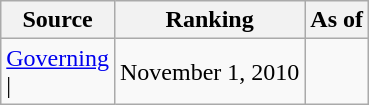<table class="wikitable" style="text-align:center">
<tr>
<th>Source</th>
<th>Ranking</th>
<th>As of</th>
</tr>
<tr>
<td style="text-align:left"><a href='#'>Governing</a><br>| </td>
<td>November 1, 2010</td>
</tr>
</table>
